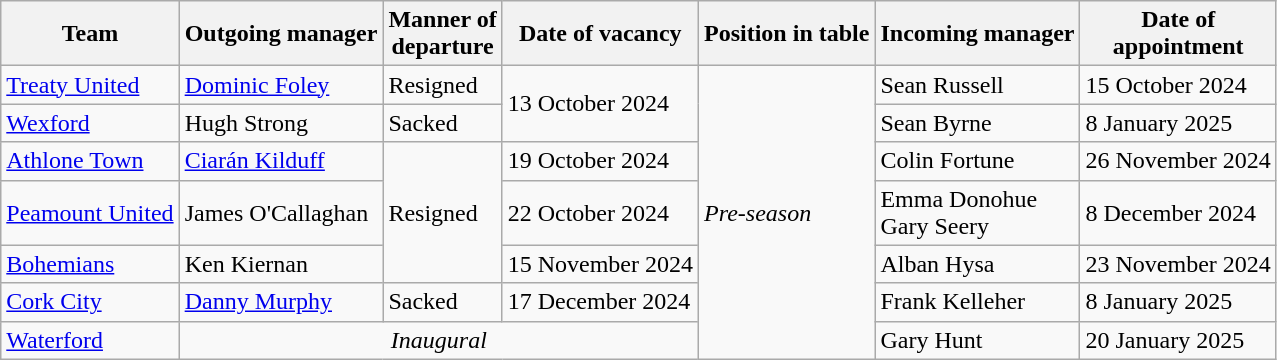<table class="wikitable sortable">
<tr>
<th>Team</th>
<th>Outgoing manager</th>
<th>Manner of<br>departure</th>
<th>Date of vacancy</th>
<th>Position in table</th>
<th>Incoming manager</th>
<th>Date of<br>appointment</th>
</tr>
<tr>
<td><a href='#'>Treaty United</a></td>
<td> <a href='#'>Dominic Foley</a></td>
<td>Resigned</td>
<td rowspan="2">13 October 2024</td>
<td rowspan="7"><em>Pre-season</em></td>
<td> Sean Russell</td>
<td>15 October 2024</td>
</tr>
<tr>
<td><a href='#'>Wexford</a></td>
<td> Hugh Strong </td>
<td>Sacked</td>
<td> Sean Byrne</td>
<td>8 January 2025</td>
</tr>
<tr>
<td><a href='#'>Athlone Town</a></td>
<td> <a href='#'>Ciarán Kilduff</a></td>
<td rowspan="3">Resigned</td>
<td>19 October 2024</td>
<td> Colin Fortune</td>
<td>26 November 2024</td>
</tr>
<tr>
<td><a href='#'>Peamount United</a></td>
<td> James O'Callaghan</td>
<td>22 October 2024</td>
<td> Emma Donohue<br> Gary Seery</td>
<td>8 December 2024</td>
</tr>
<tr>
<td><a href='#'>Bohemians</a></td>
<td> Ken Kiernan</td>
<td>15 November 2024</td>
<td> Alban Hysa</td>
<td>23 November 2024</td>
</tr>
<tr>
<td><a href='#'>Cork City</a></td>
<td> <a href='#'>Danny Murphy</a></td>
<td>Sacked</td>
<td>17 December 2024</td>
<td> Frank Kelleher</td>
<td>8 January 2025</td>
</tr>
<tr>
<td><a href='#'>Waterford</a></td>
<td align=center colspan="3"><em>Inaugural</em></td>
<td> Gary Hunt </td>
<td>20 January 2025</td>
</tr>
</table>
